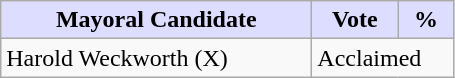<table class="wikitable">
<tr>
<th style="background:#ddf; width:200px;">Mayoral Candidate </th>
<th style="background:#ddf; width:50px;">Vote</th>
<th style="background:#ddf; width:30px;">%</th>
</tr>
<tr>
<td>Harold Weckworth (X)</td>
<td colspan="2">Acclaimed</td>
</tr>
</table>
